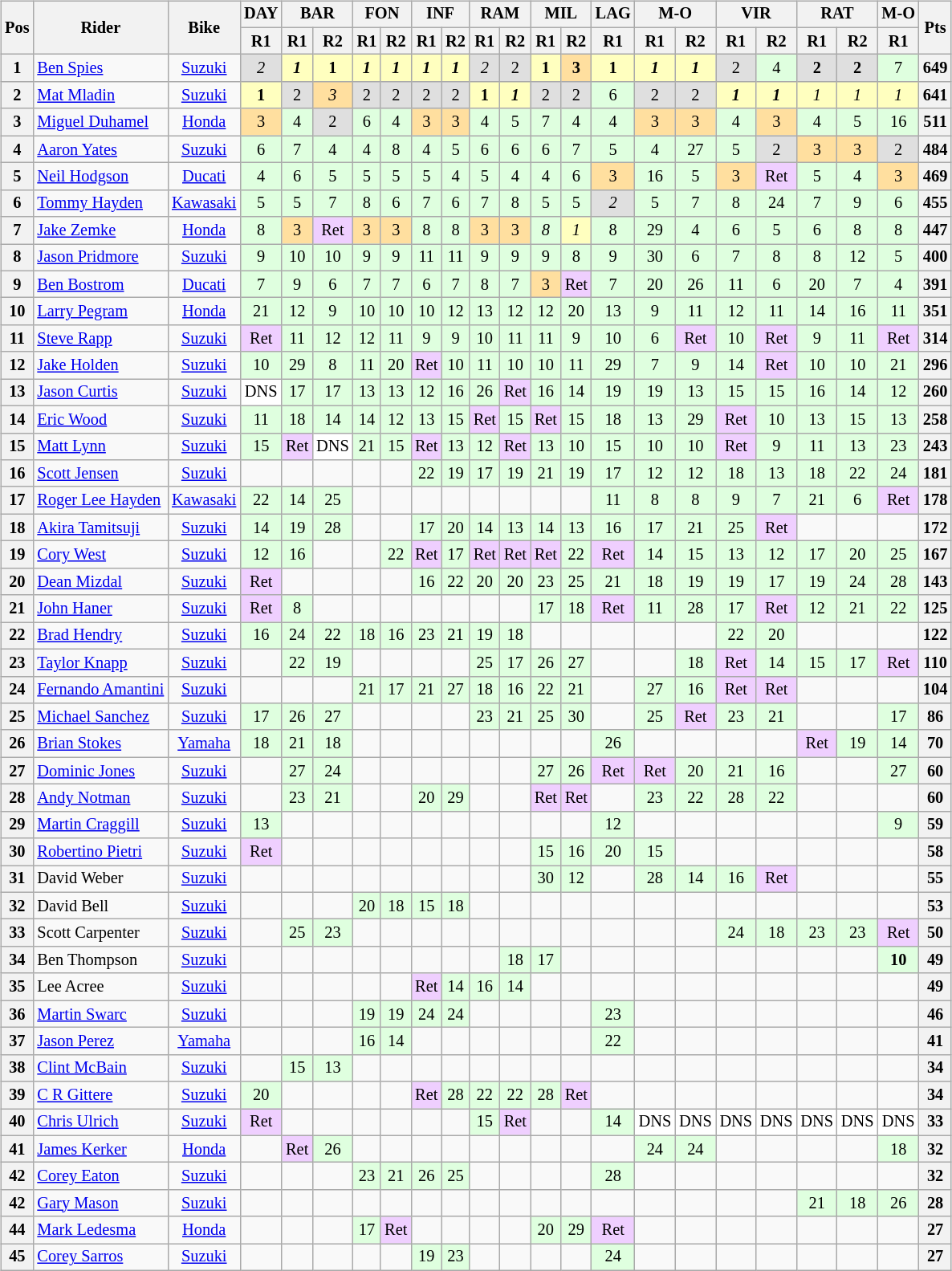<table>
<tr>
<td><br><table class="wikitable" style="font-size: 85%; text-align: center">
<tr valign="top">
<th valign="middle" rowspan=2>Pos</th>
<th valign="middle" rowspan=2>Rider</th>
<th valign="middle" rowspan=2>Bike</th>
<th>DAY<br></th>
<th colspan=2>BAR<br></th>
<th colspan=2>FON<br></th>
<th colspan=2>INF<br></th>
<th colspan=2>RAM<br></th>
<th colspan=2>MIL<br></th>
<th>LAG<br></th>
<th colspan=2>M-O<br></th>
<th colspan=2>VIR<br></th>
<th colspan=2>RAT<br></th>
<th>M-O<br></th>
<th valign="middle" rowspan=2>Pts</th>
</tr>
<tr>
<th>R1</th>
<th>R1</th>
<th>R2</th>
<th>R1</th>
<th>R2</th>
<th>R1</th>
<th>R2</th>
<th>R1</th>
<th>R2</th>
<th>R1</th>
<th>R2</th>
<th>R1</th>
<th>R1</th>
<th>R2</th>
<th>R1</th>
<th>R2</th>
<th>R1</th>
<th>R2</th>
<th>R1</th>
</tr>
<tr>
<th>1</th>
<td align="left"> <a href='#'>Ben Spies</a></td>
<td><a href='#'>Suzuki</a></td>
<td style="background:#dfdfdf;"><em>2</em></td>
<td style="background:#ffffbf;"><strong><em>1</em></strong></td>
<td style="background:#ffffbf;"><strong>1</strong></td>
<td style="background:#ffffbf;"><strong><em>1</em></strong></td>
<td style="background:#ffffbf;"><strong><em>1</em></strong></td>
<td style="background:#ffffbf;"><strong><em>1</em></strong></td>
<td style="background:#ffffbf;"><strong><em>1</em></strong></td>
<td style="background:#dfdfdf;"><em>2</em></td>
<td style="background:#dfdfdf;">2</td>
<td style="background:#ffffbf;"><strong>1</strong></td>
<td style="background:#ffdf9f;"><strong>3</strong></td>
<td style="background:#ffffbf;"><strong>1</strong></td>
<td style="background:#ffffbf;"><strong><em>1</em></strong></td>
<td style="background:#ffffbf;"><strong><em>1</em></strong></td>
<td style="background:#dfdfdf;">2</td>
<td style="background:#dfffdf;">4</td>
<td style="background:#dfdfdf;"><strong>2</strong></td>
<td style="background:#dfdfdf;"><strong>2</strong></td>
<td style="background:#dfffdf;">7</td>
<th>649</th>
</tr>
<tr>
<th>2</th>
<td align="left"> <a href='#'>Mat Mladin</a></td>
<td><a href='#'>Suzuki</a></td>
<td style="background:#ffffbf;"><strong>1</strong></td>
<td style="background:#dfdfdf;">2</td>
<td style="background:#ffdf9f;"><em>3</em></td>
<td style="background:#dfdfdf;">2</td>
<td style="background:#dfdfdf;">2</td>
<td style="background:#dfdfdf;">2</td>
<td style="background:#dfdfdf;">2</td>
<td style="background:#ffffbf;"><strong>1</strong></td>
<td style="background:#ffffbf;"><strong><em>1</em></strong></td>
<td style="background:#dfdfdf;">2</td>
<td style="background:#dfdfdf;">2</td>
<td style="background:#dfffdf;">6</td>
<td style="background:#dfdfdf;">2</td>
<td style="background:#dfdfdf;">2</td>
<td style="background:#ffffbf;"><strong><em>1</em></strong></td>
<td style="background:#ffffbf;"><strong><em>1</em></strong></td>
<td style="background:#ffffbf;"><em>1</em></td>
<td style="background:#ffffbf;"><em>1</em></td>
<td style="background:#ffffbf;"><em>1</em></td>
<th>641</th>
</tr>
<tr>
<th>3</th>
<td align="left"> <a href='#'>Miguel Duhamel</a></td>
<td><a href='#'>Honda</a></td>
<td style="background:#ffdf9f;">3</td>
<td style="background:#dfffdf;">4</td>
<td style="background:#dfdfdf;">2</td>
<td style="background:#dfffdf;">6</td>
<td style="background:#dfffdf;">4</td>
<td style="background:#ffdf9f;">3</td>
<td style="background:#ffdf9f;">3</td>
<td style="background:#dfffdf;">4</td>
<td style="background:#dfffdf;">5</td>
<td style="background:#dfffdf;">7</td>
<td style="background:#dfffdf;">4</td>
<td style="background:#dfffdf;">4</td>
<td style="background:#ffdf9f;">3</td>
<td style="background:#ffdf9f;">3</td>
<td style="background:#dfffdf;">4</td>
<td style="background:#ffdf9f;">3</td>
<td style="background:#dfffdf;">4</td>
<td style="background:#dfffdf;">5</td>
<td style="background:#dfffdf;">16</td>
<th>511</th>
</tr>
<tr>
<th>4</th>
<td align="left"> <a href='#'>Aaron Yates</a></td>
<td><a href='#'>Suzuki</a></td>
<td style="background:#dfffdf;">6</td>
<td style="background:#dfffdf;">7</td>
<td style="background:#dfffdf;">4</td>
<td style="background:#dfffdf;">4</td>
<td style="background:#dfffdf;">8</td>
<td style="background:#dfffdf;">4</td>
<td style="background:#dfffdf;">5</td>
<td style="background:#dfffdf;">6</td>
<td style="background:#dfffdf;">6</td>
<td style="background:#dfffdf;">6</td>
<td style="background:#dfffdf;">7</td>
<td style="background:#dfffdf;">5</td>
<td style="background:#dfffdf;">4</td>
<td style="background:#dfffdf;">27</td>
<td style="background:#dfffdf;">5</td>
<td style="background:#dfdfdf;">2</td>
<td style="background:#ffdf9f;">3</td>
<td style="background:#ffdf9f;">3</td>
<td style="background:#dfdfdf;">2</td>
<th>484</th>
</tr>
<tr>
<th>5</th>
<td align="left"> <a href='#'>Neil Hodgson</a></td>
<td><a href='#'>Ducati</a></td>
<td style="background:#dfffdf;">4</td>
<td style="background:#dfffdf;">6</td>
<td style="background:#dfffdf;">5</td>
<td style="background:#dfffdf;">5</td>
<td style="background:#dfffdf;">5</td>
<td style="background:#dfffdf;">5</td>
<td style="background:#dfffdf;">4</td>
<td style="background:#dfffdf;">5</td>
<td style="background:#dfffdf;">4</td>
<td style="background:#dfffdf;">4</td>
<td style="background:#dfffdf;">6</td>
<td style="background:#ffdf9f;">3</td>
<td style="background:#dfffdf;">16</td>
<td style="background:#dfffdf;">5</td>
<td style="background:#ffdf9f;">3</td>
<td style="background:#efcfff;">Ret</td>
<td style="background:#dfffdf;">5</td>
<td style="background:#dfffdf;">4</td>
<td style="background:#ffdf9f;">3</td>
<th>469</th>
</tr>
<tr>
<th>6</th>
<td align="left"> <a href='#'>Tommy Hayden</a></td>
<td><a href='#'>Kawasaki</a></td>
<td style="background:#dfffdf;">5</td>
<td style="background:#dfffdf;">5</td>
<td style="background:#dfffdf;">7</td>
<td style="background:#dfffdf;">8</td>
<td style="background:#dfffdf;">6</td>
<td style="background:#dfffdf;">7</td>
<td style="background:#dfffdf;">6</td>
<td style="background:#dfffdf;">7</td>
<td style="background:#dfffdf;">8</td>
<td style="background:#dfffdf;">5</td>
<td style="background:#dfffdf;">5</td>
<td style="background:#dfdfdf;"><em>2</em></td>
<td style="background:#dfffdf;">5</td>
<td style="background:#dfffdf;">7</td>
<td style="background:#dfffdf;">8</td>
<td style="background:#dfffdf;">24</td>
<td style="background:#dfffdf;">7</td>
<td style="background:#dfffdf;">9</td>
<td style="background:#dfffdf;">6</td>
<th>455</th>
</tr>
<tr>
<th>7</th>
<td align="left"> <a href='#'>Jake Zemke</a></td>
<td><a href='#'>Honda</a></td>
<td style="background:#dfffdf;">8</td>
<td style="background:#ffdf9f;">3</td>
<td style="background:#efcfff;">Ret</td>
<td style="background:#ffdf9f;">3</td>
<td style="background:#ffdf9f;">3</td>
<td style="background:#dfffdf;">8</td>
<td style="background:#dfffdf;">8</td>
<td style="background:#ffdf9f;">3</td>
<td style="background:#ffdf9f;">3</td>
<td style="background:#dfffdf;"><em>8</em></td>
<td style="background:#ffffbf;"><em>1</em></td>
<td style="background:#dfffdf;">8</td>
<td style="background:#dfffdf;">29</td>
<td style="background:#dfffdf;">4</td>
<td style="background:#dfffdf;">6</td>
<td style="background:#dfffdf;">5</td>
<td style="background:#dfffdf;">6</td>
<td style="background:#dfffdf;">8</td>
<td style="background:#dfffdf;">8</td>
<th>447</th>
</tr>
<tr>
<th>8</th>
<td align="left"> <a href='#'>Jason Pridmore</a></td>
<td><a href='#'>Suzuki</a></td>
<td style="background:#dfffdf;">9</td>
<td style="background:#dfffdf;">10</td>
<td style="background:#dfffdf;">10</td>
<td style="background:#dfffdf;">9</td>
<td style="background:#dfffdf;">9</td>
<td style="background:#dfffdf;">11</td>
<td style="background:#dfffdf;">11</td>
<td style="background:#dfffdf;">9</td>
<td style="background:#dfffdf;">9</td>
<td style="background:#dfffdf;">9</td>
<td style="background:#dfffdf;">8</td>
<td style="background:#dfffdf;">9</td>
<td style="background:#dfffdf;">30</td>
<td style="background:#dfffdf;">6</td>
<td style="background:#dfffdf;">7</td>
<td style="background:#dfffdf;">8</td>
<td style="background:#dfffdf;">8</td>
<td style="background:#dfffdf;">12</td>
<td style="background:#dfffdf;">5</td>
<th>400</th>
</tr>
<tr>
<th>9</th>
<td align="left"> <a href='#'>Ben Bostrom</a></td>
<td><a href='#'>Ducati</a></td>
<td style="background:#dfffdf;">7</td>
<td style="background:#dfffdf;">9</td>
<td style="background:#dfffdf;">6</td>
<td style="background:#dfffdf;">7</td>
<td style="background:#dfffdf;">7</td>
<td style="background:#dfffdf;">6</td>
<td style="background:#dfffdf;">7</td>
<td style="background:#dfffdf;">8</td>
<td style="background:#dfffdf;">7</td>
<td style="background:#ffdf9f;">3</td>
<td style="background:#efcfff;">Ret</td>
<td style="background:#dfffdf;">7</td>
<td style="background:#dfffdf;">20</td>
<td style="background:#dfffdf;">26</td>
<td style="background:#dfffdf;">11</td>
<td style="background:#dfffdf;">6</td>
<td style="background:#dfffdf;">20</td>
<td style="background:#dfffdf;">7</td>
<td style="background:#dfffdf;">4</td>
<th>391</th>
</tr>
<tr>
<th>10</th>
<td align="left"> <a href='#'>Larry Pegram</a></td>
<td><a href='#'>Honda</a></td>
<td style="background:#dfffdf;">21</td>
<td style="background:#dfffdf;">12</td>
<td style="background:#dfffdf;">9</td>
<td style="background:#dfffdf;">10</td>
<td style="background:#dfffdf;">10</td>
<td style="background:#dfffdf;">10</td>
<td style="background:#dfffdf;">12</td>
<td style="background:#dfffdf;">13</td>
<td style="background:#dfffdf;">12</td>
<td style="background:#dfffdf;">12</td>
<td style="background:#dfffdf;">20</td>
<td style="background:#dfffdf;">13</td>
<td style="background:#dfffdf;">9</td>
<td style="background:#dfffdf;">11</td>
<td style="background:#dfffdf;">12</td>
<td style="background:#dfffdf;">11</td>
<td style="background:#dfffdf;">14</td>
<td style="background:#dfffdf;">16</td>
<td style="background:#dfffdf;">11</td>
<th>351</th>
</tr>
<tr>
<th>11</th>
<td align="left"> <a href='#'>Steve Rapp</a></td>
<td><a href='#'>Suzuki</a></td>
<td style="background:#efcfff;">Ret</td>
<td style="background:#dfffdf;">11</td>
<td style="background:#dfffdf;">12</td>
<td style="background:#dfffdf;">12</td>
<td style="background:#dfffdf;">11</td>
<td style="background:#dfffdf;">9</td>
<td style="background:#dfffdf;">9</td>
<td style="background:#dfffdf;">10</td>
<td style="background:#dfffdf;">11</td>
<td style="background:#dfffdf;">11</td>
<td style="background:#dfffdf;">9</td>
<td style="background:#dfffdf;">10</td>
<td style="background:#dfffdf;">6</td>
<td style="background:#efcfff;">Ret</td>
<td style="background:#dfffdf;">10</td>
<td style="background:#efcfff;">Ret</td>
<td style="background:#dfffdf;">9</td>
<td style="background:#dfffdf;">11</td>
<td style="background:#efcfff;">Ret</td>
<th>314</th>
</tr>
<tr>
<th>12</th>
<td align="left"> <a href='#'>Jake Holden</a></td>
<td><a href='#'>Suzuki</a></td>
<td style="background:#dfffdf;">10</td>
<td style="background:#dfffdf;">29</td>
<td style="background:#dfffdf;">8</td>
<td style="background:#dfffdf;">11</td>
<td style="background:#dfffdf;">20</td>
<td style="background:#efcfff;">Ret</td>
<td style="background:#dfffdf;">10</td>
<td style="background:#dfffdf;">11</td>
<td style="background:#dfffdf;">10</td>
<td style="background:#dfffdf;">10</td>
<td style="background:#dfffdf;">11</td>
<td style="background:#dfffdf;">29</td>
<td style="background:#dfffdf;">7</td>
<td style="background:#dfffdf;">9</td>
<td style="background:#dfffdf;">14</td>
<td style="background:#efcfff;">Ret</td>
<td style="background:#dfffdf;">10</td>
<td style="background:#dfffdf;">10</td>
<td style="background:#dfffdf;">21</td>
<th>296</th>
</tr>
<tr>
<th>13</th>
<td align="left"> <a href='#'>Jason Curtis</a></td>
<td><a href='#'>Suzuki</a></td>
<td style="background:#ffffff;">DNS</td>
<td style="background:#dfffdf;">17</td>
<td style="background:#dfffdf;">17</td>
<td style="background:#dfffdf;">13</td>
<td style="background:#dfffdf;">13</td>
<td style="background:#dfffdf;">12</td>
<td style="background:#dfffdf;">16</td>
<td style="background:#dfffdf;">26</td>
<td style="background:#efcfff;">Ret</td>
<td style="background:#dfffdf;">16</td>
<td style="background:#dfffdf;">14</td>
<td style="background:#dfffdf;">19</td>
<td style="background:#dfffdf;">19</td>
<td style="background:#dfffdf;">13</td>
<td style="background:#dfffdf;">15</td>
<td style="background:#dfffdf;">15</td>
<td style="background:#dfffdf;">16</td>
<td style="background:#dfffdf;">14</td>
<td style="background:#dfffdf;">12</td>
<th>260</th>
</tr>
<tr>
<th>14</th>
<td align="left"> <a href='#'>Eric Wood</a></td>
<td><a href='#'>Suzuki</a></td>
<td style="background:#dfffdf;">11</td>
<td style="background:#dfffdf;">18</td>
<td style="background:#dfffdf;">14</td>
<td style="background:#dfffdf;">14</td>
<td style="background:#dfffdf;">12</td>
<td style="background:#dfffdf;">13</td>
<td style="background:#dfffdf;">15</td>
<td style="background:#efcfff;">Ret</td>
<td style="background:#dfffdf;">15</td>
<td style="background:#efcfff;">Ret</td>
<td style="background:#dfffdf;">15</td>
<td style="background:#dfffdf;">18</td>
<td style="background:#dfffdf;">13</td>
<td style="background:#dfffdf;">29</td>
<td style="background:#efcfff;">Ret</td>
<td style="background:#dfffdf;">10</td>
<td style="background:#dfffdf;">13</td>
<td style="background:#dfffdf;">15</td>
<td style="background:#dfffdf;">13</td>
<th>258</th>
</tr>
<tr>
<th>15</th>
<td align="left"> <a href='#'>Matt Lynn</a></td>
<td><a href='#'>Suzuki</a></td>
<td style="background:#dfffdf;">15</td>
<td style="background:#efcfff;">Ret</td>
<td style="background:#ffffff;">DNS</td>
<td style="background:#dfffdf;">21</td>
<td style="background:#dfffdf;">15</td>
<td style="background:#efcfff;">Ret</td>
<td style="background:#dfffdf;">13</td>
<td style="background:#dfffdf;">12</td>
<td style="background:#efcfff;">Ret</td>
<td style="background:#dfffdf;">13</td>
<td style="background:#dfffdf;">10</td>
<td style="background:#dfffdf;">15</td>
<td style="background:#dfffdf;">10</td>
<td style="background:#dfffdf;">10</td>
<td style="background:#efcfff;">Ret</td>
<td style="background:#dfffdf;">9</td>
<td style="background:#dfffdf;">11</td>
<td style="background:#dfffdf;">13</td>
<td style="background:#dfffdf;">23</td>
<th>243</th>
</tr>
<tr>
<th>16</th>
<td align="left"> <a href='#'>Scott Jensen</a></td>
<td><a href='#'>Suzuki</a></td>
<td></td>
<td></td>
<td></td>
<td></td>
<td></td>
<td style="background:#dfffdf;">22</td>
<td style="background:#dfffdf;">19</td>
<td style="background:#dfffdf;">17</td>
<td style="background:#dfffdf;">19</td>
<td style="background:#dfffdf;">21</td>
<td style="background:#dfffdf;">19</td>
<td style="background:#dfffdf;">17</td>
<td style="background:#dfffdf;">12</td>
<td style="background:#dfffdf;">12</td>
<td style="background:#dfffdf;">18</td>
<td style="background:#dfffdf;">13</td>
<td style="background:#dfffdf;">18</td>
<td style="background:#dfffdf;">22</td>
<td style="background:#dfffdf;">24</td>
<th>181</th>
</tr>
<tr>
<th>17</th>
<td align="left"> <a href='#'>Roger Lee Hayden</a></td>
<td><a href='#'>Kawasaki</a></td>
<td style="background:#dfffdf;">22</td>
<td style="background:#dfffdf;">14</td>
<td style="background:#dfffdf;">25</td>
<td></td>
<td></td>
<td></td>
<td></td>
<td></td>
<td></td>
<td></td>
<td></td>
<td style="background:#dfffdf;">11</td>
<td style="background:#dfffdf;">8</td>
<td style="background:#dfffdf;">8</td>
<td style="background:#dfffdf;">9</td>
<td style="background:#dfffdf;">7</td>
<td style="background:#dfffdf;">21</td>
<td style="background:#dfffdf;">6</td>
<td style="background:#efcfff;">Ret</td>
<th>178</th>
</tr>
<tr>
<th>18</th>
<td align="left"> <a href='#'>Akira Tamitsuji</a></td>
<td><a href='#'>Suzuki</a></td>
<td style="background:#dfffdf;">14</td>
<td style="background:#dfffdf;">19</td>
<td style="background:#dfffdf;">28</td>
<td></td>
<td></td>
<td style="background:#dfffdf;">17</td>
<td style="background:#dfffdf;">20</td>
<td style="background:#dfffdf;">14</td>
<td style="background:#dfffdf;">13</td>
<td style="background:#dfffdf;">14</td>
<td style="background:#dfffdf;">13</td>
<td style="background:#dfffdf;">16</td>
<td style="background:#dfffdf;">17</td>
<td style="background:#dfffdf;">21</td>
<td style="background:#dfffdf;">25</td>
<td style="background:#efcfff;">Ret</td>
<td></td>
<td></td>
<td></td>
<th>172</th>
</tr>
<tr>
<th>19</th>
<td align="left"> <a href='#'>Cory West</a></td>
<td><a href='#'>Suzuki</a></td>
<td style="background:#dfffdf;">12</td>
<td style="background:#dfffdf;">16</td>
<td></td>
<td></td>
<td style="background:#dfffdf;">22</td>
<td style="background:#efcfff;">Ret</td>
<td style="background:#dfffdf;">17</td>
<td style="background:#efcfff;">Ret</td>
<td style="background:#efcfff;">Ret</td>
<td style="background:#efcfff;">Ret</td>
<td style="background:#dfffdf;">22</td>
<td style="background:#efcfff;">Ret</td>
<td style="background:#dfffdf;">14</td>
<td style="background:#dfffdf;">15</td>
<td style="background:#dfffdf;">13</td>
<td style="background:#dfffdf;">12</td>
<td style="background:#dfffdf;">17</td>
<td style="background:#dfffdf;">20</td>
<td style="background:#dfffdf;">25</td>
<th>167</th>
</tr>
<tr>
<th>20</th>
<td align="left"> <a href='#'>Dean Mizdal</a></td>
<td><a href='#'>Suzuki</a></td>
<td style="background:#efcfff;">Ret</td>
<td></td>
<td></td>
<td></td>
<td></td>
<td style="background:#dfffdf;">16</td>
<td style="background:#dfffdf;">22</td>
<td style="background:#dfffdf;">20</td>
<td style="background:#dfffdf;">20</td>
<td style="background:#dfffdf;">23</td>
<td style="background:#dfffdf;">25</td>
<td style="background:#dfffdf;">21</td>
<td style="background:#dfffdf;">18</td>
<td style="background:#dfffdf;">19</td>
<td style="background:#dfffdf;">19</td>
<td style="background:#dfffdf;">17</td>
<td style="background:#dfffdf;">19</td>
<td style="background:#dfffdf;">24</td>
<td style="background:#dfffdf;">28</td>
<th>143</th>
</tr>
<tr>
<th>21</th>
<td align="left"> <a href='#'>John Haner</a></td>
<td><a href='#'>Suzuki</a></td>
<td style="background:#efcfff;">Ret</td>
<td style="background:#dfffdf;">8</td>
<td></td>
<td></td>
<td></td>
<td></td>
<td></td>
<td></td>
<td></td>
<td style="background:#dfffdf;">17</td>
<td style="background:#dfffdf;">18</td>
<td style="background:#efcfff;">Ret</td>
<td style="background:#dfffdf;">11</td>
<td style="background:#dfffdf;">28</td>
<td style="background:#dfffdf;">17</td>
<td style="background:#efcfff;">Ret</td>
<td style="background:#dfffdf;">12</td>
<td style="background:#dfffdf;">21</td>
<td style="background:#dfffdf;">22</td>
<th>125</th>
</tr>
<tr>
<th>22</th>
<td align="left"> <a href='#'>Brad Hendry</a></td>
<td><a href='#'>Suzuki</a></td>
<td style="background:#dfffdf;">16</td>
<td style="background:#dfffdf;">24</td>
<td style="background:#dfffdf;">22</td>
<td style="background:#dfffdf;">18</td>
<td style="background:#dfffdf;">16</td>
<td style="background:#dfffdf;">23</td>
<td style="background:#dfffdf;">21</td>
<td style="background:#dfffdf;">19</td>
<td style="background:#dfffdf;">18</td>
<td></td>
<td></td>
<td></td>
<td></td>
<td></td>
<td style="background:#dfffdf;">22</td>
<td style="background:#dfffdf;">20</td>
<td></td>
<td></td>
<td></td>
<th>122</th>
</tr>
<tr>
<th>23</th>
<td align="left"> <a href='#'>Taylor Knapp</a></td>
<td><a href='#'>Suzuki</a></td>
<td></td>
<td style="background:#dfffdf;">22</td>
<td style="background:#dfffdf;">19</td>
<td></td>
<td></td>
<td></td>
<td></td>
<td style="background:#dfffdf;">25</td>
<td style="background:#dfffdf;">17</td>
<td style="background:#dfffdf;">26</td>
<td style="background:#dfffdf;">27</td>
<td></td>
<td></td>
<td style="background:#dfffdf;">18</td>
<td style="background:#efcfff;">Ret</td>
<td style="background:#dfffdf;">14</td>
<td style="background:#dfffdf;">15</td>
<td style="background:#dfffdf;">17</td>
<td style="background:#efcfff;">Ret</td>
<th>110</th>
</tr>
<tr>
<th>24</th>
<td align="left"> <a href='#'>Fernando Amantini</a></td>
<td><a href='#'>Suzuki</a></td>
<td></td>
<td></td>
<td></td>
<td style="background:#dfffdf;">21</td>
<td style="background:#dfffdf;">17</td>
<td style="background:#dfffdf;">21</td>
<td style="background:#dfffdf;">27</td>
<td style="background:#dfffdf;">18</td>
<td style="background:#dfffdf;">16</td>
<td style="background:#dfffdf;">22</td>
<td style="background:#dfffdf;">21</td>
<td></td>
<td style="background:#dfffdf;">27</td>
<td style="background:#dfffdf;">16</td>
<td style="background:#efcfff;">Ret</td>
<td style="background:#efcfff;">Ret</td>
<td></td>
<td></td>
<td></td>
<th>104</th>
</tr>
<tr>
<th>25</th>
<td align="left"> <a href='#'>Michael Sanchez</a></td>
<td><a href='#'>Suzuki</a></td>
<td style="background:#dfffdf;">17</td>
<td style="background:#dfffdf;">26</td>
<td style="background:#dfffdf;">27</td>
<td></td>
<td></td>
<td></td>
<td></td>
<td style="background:#dfffdf;">23</td>
<td style="background:#dfffdf;">21</td>
<td style="background:#dfffdf;">25</td>
<td style="background:#dfffdf;">30</td>
<td></td>
<td style="background:#dfffdf;">25</td>
<td style="background:#efcfff;">Ret</td>
<td style="background:#dfffdf;">23</td>
<td style="background:#dfffdf;">21</td>
<td></td>
<td></td>
<td style="background:#dfffdf;">17</td>
<th>86</th>
</tr>
<tr>
<th>26</th>
<td align="left"> <a href='#'>Brian Stokes</a></td>
<td><a href='#'>Yamaha</a></td>
<td style="background:#dfffdf;">18</td>
<td style="background:#dfffdf;">21</td>
<td style="background:#dfffdf;">18</td>
<td></td>
<td></td>
<td></td>
<td></td>
<td></td>
<td></td>
<td></td>
<td></td>
<td style="background:#dfffdf;">26</td>
<td></td>
<td></td>
<td></td>
<td></td>
<td style="background:#efcfff;">Ret</td>
<td style="background:#dfffdf;">19</td>
<td style="background:#dfffdf;">14</td>
<th>70</th>
</tr>
<tr>
<th>27</th>
<td align="left"> <a href='#'>Dominic Jones</a></td>
<td><a href='#'>Suzuki</a></td>
<td></td>
<td style="background:#dfffdf;">27</td>
<td style="background:#dfffdf;">24</td>
<td></td>
<td></td>
<td></td>
<td></td>
<td></td>
<td></td>
<td style="background:#dfffdf;">27</td>
<td style="background:#dfffdf;">26</td>
<td style="background:#efcfff;">Ret</td>
<td style="background:#efcfff;">Ret</td>
<td style="background:#dfffdf;">20</td>
<td style="background:#dfffdf;">21</td>
<td style="background:#dfffdf;">16</td>
<td></td>
<td></td>
<td style="background:#dfffdf;">27</td>
<th>60</th>
</tr>
<tr>
<th>28</th>
<td align="left"> <a href='#'>Andy Notman</a></td>
<td><a href='#'>Suzuki</a></td>
<td></td>
<td style="background:#dfffdf;">23</td>
<td style="background:#dfffdf;">21</td>
<td></td>
<td></td>
<td style="background:#dfffdf;">20</td>
<td style="background:#dfffdf;">29</td>
<td></td>
<td></td>
<td style="background:#efcfff;">Ret</td>
<td style="background:#efcfff;">Ret</td>
<td></td>
<td style="background:#dfffdf;">23</td>
<td style="background:#dfffdf;">22</td>
<td style="background:#dfffdf;">28</td>
<td style="background:#dfffdf;">22</td>
<td></td>
<td></td>
<td></td>
<th>60</th>
</tr>
<tr>
<th>29</th>
<td align="left"> <a href='#'>Martin Craggill</a></td>
<td><a href='#'>Suzuki</a></td>
<td style="background:#dfffdf;">13</td>
<td></td>
<td></td>
<td></td>
<td></td>
<td></td>
<td></td>
<td></td>
<td></td>
<td></td>
<td></td>
<td style="background:#dfffdf;">12</td>
<td></td>
<td></td>
<td></td>
<td></td>
<td></td>
<td></td>
<td style="background:#dfffdf;">9</td>
<th>59</th>
</tr>
<tr>
<th>30</th>
<td align="left"> <a href='#'>Robertino Pietri</a></td>
<td><a href='#'>Suzuki</a></td>
<td style="background:#efcfff;">Ret</td>
<td></td>
<td></td>
<td></td>
<td></td>
<td></td>
<td></td>
<td></td>
<td></td>
<td style="background:#dfffdf;">15</td>
<td style="background:#dfffdf;">16</td>
<td style="background:#dfffdf;">20</td>
<td style="background:#dfffdf;">15</td>
<td></td>
<td></td>
<td></td>
<td></td>
<td></td>
<td></td>
<th>58</th>
</tr>
<tr>
<th>31</th>
<td align="left"> David Weber</td>
<td><a href='#'>Suzuki</a></td>
<td></td>
<td></td>
<td></td>
<td></td>
<td></td>
<td></td>
<td></td>
<td></td>
<td></td>
<td style="background:#dfffdf;">30</td>
<td style="background:#dfffdf;">12</td>
<td></td>
<td style="background:#dfffdf;">28</td>
<td style="background:#dfffdf;">14</td>
<td style="background:#dfffdf;">16</td>
<td style="background:#efcfff;">Ret</td>
<td></td>
<td></td>
<td></td>
<th>55</th>
</tr>
<tr>
<th>32</th>
<td align="left"> David Bell</td>
<td><a href='#'>Suzuki</a></td>
<td></td>
<td></td>
<td></td>
<td style="background:#dfffdf;">20</td>
<td style="background:#dfffdf;">18</td>
<td style="background:#dfffdf;">15</td>
<td style="background:#dfffdf;">18</td>
<td></td>
<td></td>
<td></td>
<td></td>
<td></td>
<td></td>
<td></td>
<td></td>
<td></td>
<td></td>
<td></td>
<td></td>
<th>53</th>
</tr>
<tr>
<th>33</th>
<td align="left"> Scott Carpenter</td>
<td><a href='#'>Suzuki</a></td>
<td></td>
<td style="background:#dfffdf;">25</td>
<td style="background:#dfffdf;">23</td>
<td></td>
<td></td>
<td></td>
<td></td>
<td></td>
<td></td>
<td></td>
<td></td>
<td></td>
<td></td>
<td></td>
<td style="background:#dfffdf;">24</td>
<td style="background:#dfffdf;">18</td>
<td style="background:#dfffdf;">23</td>
<td style="background:#dfffdf;">23</td>
<td style="background:#efcfff;">Ret</td>
<th>50</th>
</tr>
<tr>
<th>34</th>
<td align="left"> Ben Thompson</td>
<td><a href='#'>Suzuki</a></td>
<td></td>
<td></td>
<td></td>
<td></td>
<td></td>
<td></td>
<td></td>
<td></td>
<td style="background:#dfffdf;">18</td>
<td style="background:#dfffdf;">17</td>
<td></td>
<td></td>
<td></td>
<td></td>
<td></td>
<td></td>
<td></td>
<td></td>
<td style="background:#dfffdf;"><strong>10</strong></td>
<th>49</th>
</tr>
<tr>
<th>35</th>
<td align="left"> Lee Acree</td>
<td><a href='#'>Suzuki</a></td>
<td></td>
<td></td>
<td></td>
<td></td>
<td></td>
<td style="background:#efcfff;">Ret</td>
<td style="background:#dfffdf;">14</td>
<td style="background:#dfffdf;">16</td>
<td style="background:#dfffdf;">14</td>
<td></td>
<td></td>
<td></td>
<td></td>
<td></td>
<td></td>
<td></td>
<td></td>
<td></td>
<td></td>
<th>49</th>
</tr>
<tr>
<th>36</th>
<td align="left"> <a href='#'>Martin Swarc</a></td>
<td><a href='#'>Suzuki</a></td>
<td></td>
<td></td>
<td></td>
<td style="background:#dfffdf;">19</td>
<td style="background:#dfffdf;">19</td>
<td style="background:#dfffdf;">24</td>
<td style="background:#dfffdf;">24</td>
<td></td>
<td></td>
<td></td>
<td></td>
<td style="background:#dfffdf;">23</td>
<td></td>
<td></td>
<td></td>
<td></td>
<td></td>
<td></td>
<td></td>
<th>46</th>
</tr>
<tr>
<th>37</th>
<td align="left"> <a href='#'>Jason Perez</a></td>
<td><a href='#'>Yamaha</a></td>
<td></td>
<td></td>
<td></td>
<td style="background:#dfffdf;">16</td>
<td style="background:#dfffdf;">14</td>
<td></td>
<td></td>
<td></td>
<td></td>
<td></td>
<td></td>
<td style="background:#dfffdf;">22</td>
<td></td>
<td></td>
<td></td>
<td></td>
<td></td>
<td></td>
<td></td>
<th>41</th>
</tr>
<tr>
<th>38</th>
<td align="left"> <a href='#'>Clint McBain</a></td>
<td><a href='#'>Suzuki</a></td>
<td></td>
<td style="background:#dfffdf;">15</td>
<td style="background:#dfffdf;">13</td>
<td></td>
<td></td>
<td></td>
<td></td>
<td></td>
<td></td>
<td></td>
<td></td>
<td></td>
<td></td>
<td></td>
<td></td>
<td></td>
<td></td>
<td></td>
<td></td>
<th>34</th>
</tr>
<tr>
<th>39</th>
<td align="left"> <a href='#'>C R Gittere</a></td>
<td><a href='#'>Suzuki</a></td>
<td style="background:#dfffdf;">20</td>
<td></td>
<td></td>
<td></td>
<td></td>
<td style="background:#efcfff;">Ret</td>
<td style="background:#dfffdf;">28</td>
<td style="background:#dfffdf;">22</td>
<td style="background:#dfffdf;">22</td>
<td style="background:#dfffdf;">28</td>
<td style="background:#efcfff;">Ret</td>
<td></td>
<td></td>
<td></td>
<td></td>
<td></td>
<td></td>
<td></td>
<td></td>
<th>34</th>
</tr>
<tr>
<th>40</th>
<td align="left"> <a href='#'>Chris Ulrich</a></td>
<td><a href='#'>Suzuki</a></td>
<td style="background:#efcfff;">Ret</td>
<td></td>
<td></td>
<td></td>
<td></td>
<td></td>
<td></td>
<td style="background:#dfffdf;">15</td>
<td style="background:#efcfff;">Ret</td>
<td></td>
<td></td>
<td style="background:#dfffdf;">14</td>
<td style="background:#ffffff;">DNS</td>
<td style="background:#ffffff;">DNS</td>
<td style="background:#ffffff;">DNS</td>
<td style="background:#ffffff;">DNS</td>
<td style="background:#ffffff;">DNS</td>
<td style="background:#ffffff;">DNS</td>
<td style="background:#ffffff;">DNS</td>
<th>33</th>
</tr>
<tr>
<th>41</th>
<td align="left"> <a href='#'>James Kerker</a></td>
<td><a href='#'>Honda</a></td>
<td></td>
<td style="background:#efcfff;">Ret</td>
<td style="background:#dfffdf;">26</td>
<td></td>
<td></td>
<td></td>
<td></td>
<td></td>
<td></td>
<td></td>
<td></td>
<td></td>
<td style="background:#dfffdf;">24</td>
<td style="background:#dfffdf;">24</td>
<td></td>
<td></td>
<td></td>
<td></td>
<td style="background:#dfffdf;">18</td>
<th>32</th>
</tr>
<tr>
<th>42</th>
<td align="left"> <a href='#'>Corey Eaton</a></td>
<td><a href='#'>Suzuki</a></td>
<td></td>
<td></td>
<td></td>
<td style="background:#dfffdf;">23</td>
<td style="background:#dfffdf;">21</td>
<td style="background:#dfffdf;">26</td>
<td style="background:#dfffdf;">25</td>
<td></td>
<td></td>
<td></td>
<td></td>
<td style="background:#dfffdf;">28</td>
<td></td>
<td></td>
<td></td>
<td></td>
<td></td>
<td></td>
<td></td>
<th>32</th>
</tr>
<tr>
<th>42</th>
<td align="left"> <a href='#'>Gary Mason</a></td>
<td><a href='#'>Suzuki</a></td>
<td></td>
<td></td>
<td></td>
<td></td>
<td></td>
<td></td>
<td></td>
<td></td>
<td></td>
<td></td>
<td></td>
<td></td>
<td></td>
<td></td>
<td></td>
<td></td>
<td style="background:#dfffdf;">21</td>
<td style="background:#dfffdf;">18</td>
<td style="background:#dfffdf;">26</td>
<th>28</th>
</tr>
<tr>
<th>44</th>
<td align="left"> <a href='#'>Mark Ledesma</a></td>
<td><a href='#'>Honda</a></td>
<td></td>
<td></td>
<td></td>
<td style="background:#dfffdf;">17</td>
<td style="background:#efcfff;">Ret</td>
<td></td>
<td></td>
<td></td>
<td></td>
<td style="background:#dfffdf;">20</td>
<td style="background:#dfffdf;">29</td>
<td style="background:#efcfff;">Ret</td>
<td></td>
<td></td>
<td></td>
<td></td>
<td></td>
<td></td>
<td></td>
<th>27</th>
</tr>
<tr>
<th>45</th>
<td align="left"> <a href='#'>Corey Sarros</a></td>
<td><a href='#'>Suzuki</a></td>
<td></td>
<td></td>
<td></td>
<td></td>
<td></td>
<td style="background:#dfffdf;">19</td>
<td style="background:#dfffdf;">23</td>
<td></td>
<td></td>
<td></td>
<td></td>
<td style="background:#dfffdf;">24</td>
<td></td>
<td></td>
<td></td>
<td></td>
<td></td>
<td></td>
<td></td>
<th>27</th>
</tr>
</table>
</td>
<td valign="top"> </td>
</tr>
</table>
